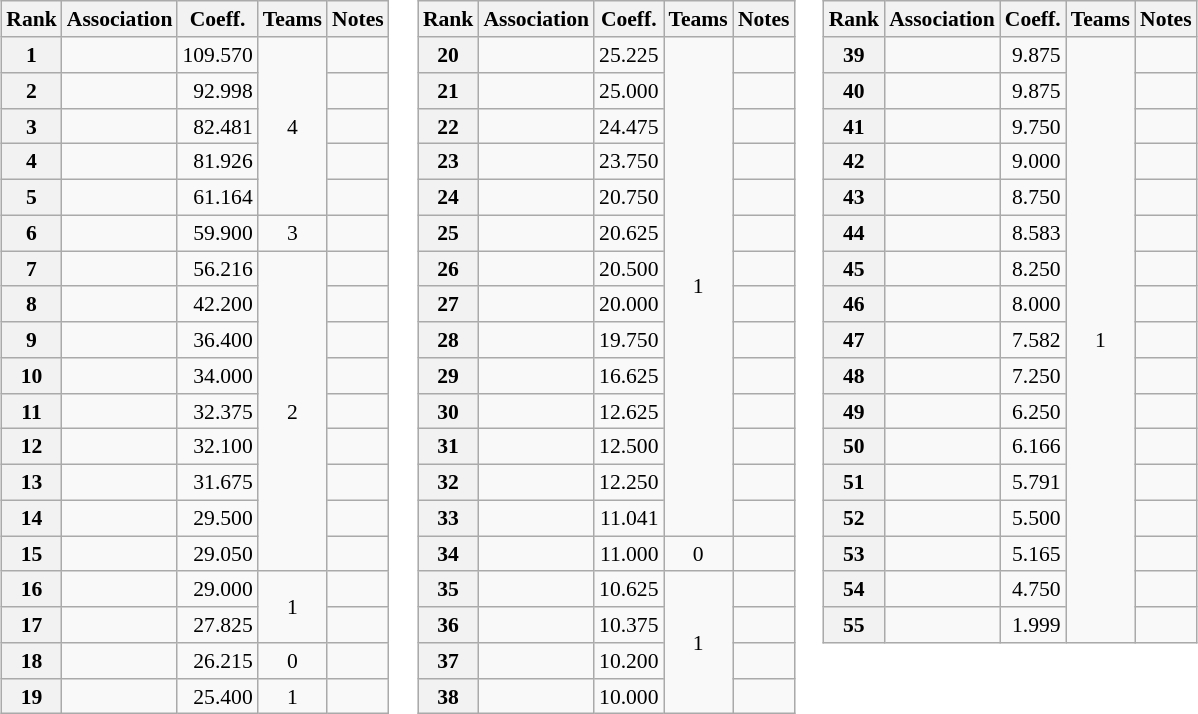<table>
<tr valign=top style="font-size:90%">
<td><br><table class="wikitable">
<tr>
<th>Rank</th>
<th>Association</th>
<th>Coeff.</th>
<th>Teams</th>
<th>Notes</th>
</tr>
<tr>
<th>1</th>
<td></td>
<td align=right>109.570</td>
<td align=center rowspan=5>4</td>
<td></td>
</tr>
<tr>
<th>2</th>
<td></td>
<td align=right>92.998</td>
<td></td>
</tr>
<tr>
<th>3</th>
<td></td>
<td align=right>82.481</td>
<td></td>
</tr>
<tr>
<th>4</th>
<td></td>
<td align=right>81.926</td>
<td></td>
</tr>
<tr>
<th>5</th>
<td></td>
<td align=right>61.164</td>
<td></td>
</tr>
<tr>
<th>6</th>
<td></td>
<td align=right>59.900</td>
<td align=center>3</td>
<td></td>
</tr>
<tr>
<th>7</th>
<td></td>
<td align=right>56.216</td>
<td align=center rowspan=9>2</td>
<td></td>
</tr>
<tr>
<th>8</th>
<td></td>
<td align=right>42.200</td>
<td></td>
</tr>
<tr>
<th>9</th>
<td></td>
<td align=right>36.400</td>
<td></td>
</tr>
<tr>
<th>10</th>
<td></td>
<td align=right>34.000</td>
<td></td>
</tr>
<tr>
<th>11</th>
<td></td>
<td align=right>32.375</td>
<td></td>
</tr>
<tr>
<th>12</th>
<td></td>
<td align=right>32.100</td>
<td></td>
</tr>
<tr>
<th>13</th>
<td></td>
<td align=right>31.675</td>
<td></td>
</tr>
<tr>
<th>14</th>
<td></td>
<td align=right>29.500</td>
<td></td>
</tr>
<tr>
<th>15</th>
<td></td>
<td align=right>29.050</td>
<td></td>
</tr>
<tr>
<th>16</th>
<td></td>
<td align=right>29.000</td>
<td align=center rowspan=2>1</td>
<td></td>
</tr>
<tr>
<th>17</th>
<td></td>
<td align=right>27.825</td>
<td></td>
</tr>
<tr>
<th>18</th>
<td></td>
<td align=right>26.215</td>
<td align=center>0</td>
<td></td>
</tr>
<tr>
<th>19</th>
<td></td>
<td align=right>25.400</td>
<td align=center>1</td>
<td></td>
</tr>
</table>
</td>
<td><br><table class="wikitable">
<tr>
<th>Rank</th>
<th>Association</th>
<th>Coeff.</th>
<th>Teams</th>
<th>Notes</th>
</tr>
<tr>
<th>20</th>
<td></td>
<td align=right>25.225</td>
<td align=center rowspan=14>1</td>
<td></td>
</tr>
<tr>
<th>21</th>
<td></td>
<td align=right>25.000</td>
<td></td>
</tr>
<tr>
<th>22</th>
<td></td>
<td align=right>24.475</td>
<td></td>
</tr>
<tr>
<th>23</th>
<td></td>
<td align=right>23.750</td>
<td></td>
</tr>
<tr>
<th>24</th>
<td></td>
<td align=right>20.750</td>
<td></td>
</tr>
<tr>
<th>25</th>
<td></td>
<td align=right>20.625</td>
<td></td>
</tr>
<tr>
<th>26</th>
<td></td>
<td align=right>20.500</td>
<td></td>
</tr>
<tr>
<th>27</th>
<td></td>
<td align=right>20.000</td>
<td></td>
</tr>
<tr>
<th>28</th>
<td></td>
<td align=right>19.750</td>
<td></td>
</tr>
<tr>
<th>29</th>
<td></td>
<td align=right>16.625</td>
<td></td>
</tr>
<tr>
<th>30</th>
<td></td>
<td align=right>12.625</td>
<td></td>
</tr>
<tr>
<th>31</th>
<td></td>
<td align=right>12.500</td>
<td></td>
</tr>
<tr>
<th>32</th>
<td></td>
<td align=right>12.250</td>
<td></td>
</tr>
<tr>
<th>33</th>
<td></td>
<td align=right>11.041</td>
<td></td>
</tr>
<tr>
<th>34</th>
<td></td>
<td align=right>11.000</td>
<td align=center>0</td>
<td></td>
</tr>
<tr>
<th>35</th>
<td></td>
<td align=right>10.625</td>
<td align=center rowspan=4>1</td>
<td></td>
</tr>
<tr>
<th>36</th>
<td></td>
<td align=right>10.375</td>
<td></td>
</tr>
<tr>
<th>37</th>
<td></td>
<td align=right>10.200</td>
<td></td>
</tr>
<tr>
<th>38</th>
<td></td>
<td align=right>10.000</td>
<td></td>
</tr>
</table>
</td>
<td><br><table class="wikitable">
<tr>
<th>Rank</th>
<th>Association</th>
<th>Coeff.</th>
<th>Teams</th>
<th>Notes</th>
</tr>
<tr>
<th>39</th>
<td></td>
<td align=right>9.875</td>
<td align=center rowspan=17>1</td>
<td></td>
</tr>
<tr>
<th>40</th>
<td></td>
<td align=right>9.875</td>
<td></td>
</tr>
<tr>
<th>41</th>
<td></td>
<td align=right>9.750</td>
<td></td>
</tr>
<tr>
<th>42</th>
<td></td>
<td align=right>9.000</td>
<td></td>
</tr>
<tr>
<th>43</th>
<td></td>
<td align=right>8.750</td>
<td></td>
</tr>
<tr>
<th>44</th>
<td></td>
<td align=right>8.583</td>
<td></td>
</tr>
<tr>
<th>45</th>
<td></td>
<td align=right>8.250</td>
<td></td>
</tr>
<tr>
<th>46</th>
<td></td>
<td align=right>8.000</td>
<td></td>
</tr>
<tr>
<th>47</th>
<td></td>
<td align=right>7.582</td>
<td></td>
</tr>
<tr>
<th>48</th>
<td></td>
<td align=right>7.250</td>
<td></td>
</tr>
<tr>
<th>49</th>
<td></td>
<td align=right>6.250</td>
<td></td>
</tr>
<tr>
<th>50</th>
<td></td>
<td align=right>6.166</td>
<td></td>
</tr>
<tr>
<th>51</th>
<td></td>
<td align=right>5.791</td>
<td></td>
</tr>
<tr>
<th>52</th>
<td></td>
<td align=right>5.500</td>
<td></td>
</tr>
<tr>
<th>53</th>
<td></td>
<td align=right>5.165</td>
<td></td>
</tr>
<tr>
<th>54</th>
<td></td>
<td align=right>4.750</td>
<td></td>
</tr>
<tr>
<th>55</th>
<td></td>
<td align=right>1.999</td>
<td></td>
</tr>
</table>
</td>
</tr>
</table>
